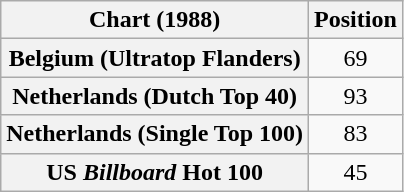<table class="wikitable sortable plainrowheaders" style="text-align:center">
<tr>
<th scope="col">Chart (1988)</th>
<th scope="col">Position</th>
</tr>
<tr>
<th scope="row">Belgium (Ultratop Flanders)</th>
<td>69</td>
</tr>
<tr>
<th scope="row">Netherlands (Dutch Top 40)</th>
<td>93</td>
</tr>
<tr>
<th scope="row">Netherlands (Single Top 100)</th>
<td>83</td>
</tr>
<tr>
<th scope="row">US <em>Billboard</em> Hot 100</th>
<td>45</td>
</tr>
</table>
